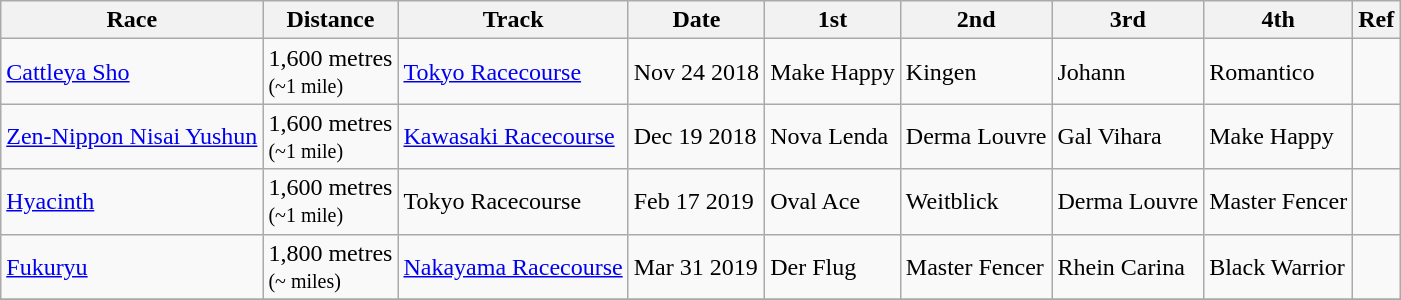<table class="wikitable">
<tr>
<th>Race</th>
<th>Distance</th>
<th>Track</th>
<th>Date</th>
<th>1st</th>
<th>2nd</th>
<th>3rd</th>
<th>4th</th>
<th>Ref</th>
</tr>
<tr>
<td><a href='#'>Cattleya Sho</a></td>
<td>1,600 metres<br><small>(~1 mile)</small></td>
<td><a href='#'>Tokyo Racecourse</a></td>
<td>Nov 24 2018</td>
<td>Make Happy</td>
<td>Kingen</td>
<td>Johann</td>
<td>Romantico</td>
<td></td>
</tr>
<tr>
<td><a href='#'>Zen-Nippon Nisai Yushun</a></td>
<td>1,600 metres<br><small>(~1 mile)</small></td>
<td><a href='#'>Kawasaki Racecourse</a></td>
<td>Dec 19 2018</td>
<td>Nova Lenda</td>
<td>Derma Louvre</td>
<td>Gal Vihara</td>
<td>Make Happy</td>
<td></td>
</tr>
<tr>
<td><a href='#'>Hyacinth</a></td>
<td>1,600 metres<br><small>(~1 mile)</small></td>
<td>Tokyo Racecourse</td>
<td>Feb 17 2019</td>
<td>Oval Ace</td>
<td>Weitblick</td>
<td>Derma Louvre</td>
<td>Master Fencer</td>
<td></td>
</tr>
<tr>
<td><a href='#'>Fukuryu</a></td>
<td>1,800 metres<br><small>(~ miles)</small></td>
<td><a href='#'>Nakayama Racecourse</a></td>
<td>Mar 31 2019</td>
<td>Der Flug</td>
<td>Master Fencer</td>
<td>Rhein Carina</td>
<td>Black Warrior</td>
<td></td>
</tr>
<tr>
</tr>
</table>
